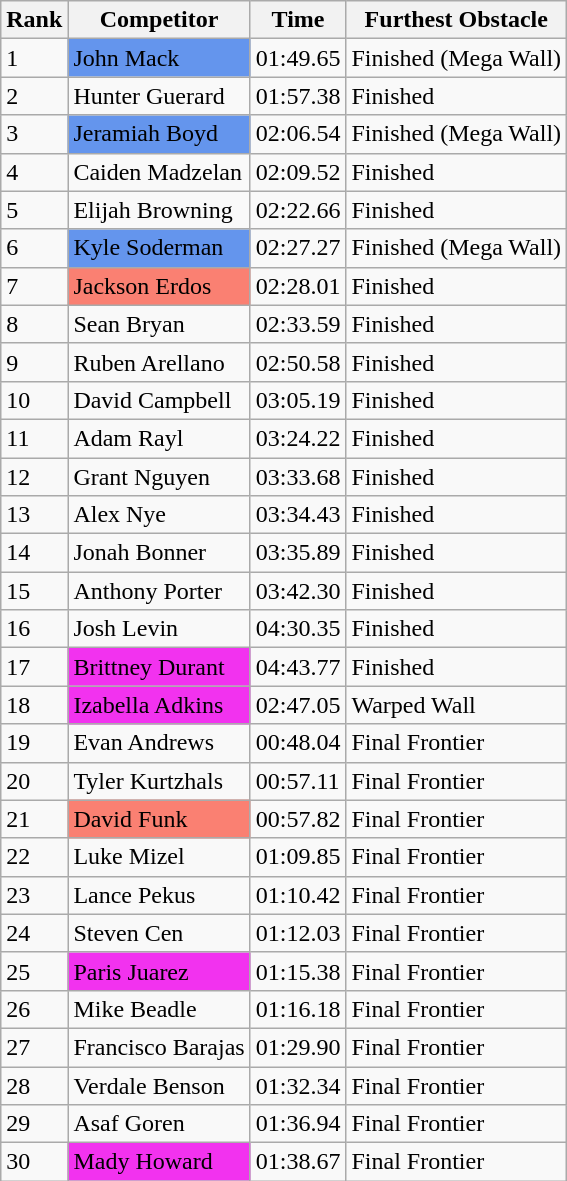<table class="wikitable sortable mw-collapsible">
<tr>
<th>Rank</th>
<th>Competitor</th>
<th>Time</th>
<th>Furthest Obstacle</th>
</tr>
<tr>
<td>1</td>
<td style="background-color:#6495ED">John Mack</td>
<td>01:49.65</td>
<td>Finished (Mega Wall)</td>
</tr>
<tr>
<td>2</td>
<td>Hunter Guerard</td>
<td>01:57.38</td>
<td>Finished</td>
</tr>
<tr>
<td>3</td>
<td style="background-color:#6495ED">Jeramiah Boyd</td>
<td>02:06.54</td>
<td>Finished (Mega Wall)</td>
</tr>
<tr>
<td>4</td>
<td>Caiden Madzelan</td>
<td>02:09.52</td>
<td>Finished</td>
</tr>
<tr>
<td>5</td>
<td>Elijah Browning</td>
<td>02:22.66</td>
<td>Finished</td>
</tr>
<tr>
<td>6</td>
<td style="background-color:#6495ED">Kyle Soderman</td>
<td>02:27.27</td>
<td>Finished (Mega Wall)</td>
</tr>
<tr>
<td>7</td>
<td style="background-color:#FA8072">Jackson Erdos</td>
<td>02:28.01</td>
<td>Finished</td>
</tr>
<tr>
<td>8</td>
<td>Sean Bryan</td>
<td>02:33.59</td>
<td>Finished</td>
</tr>
<tr>
<td>9</td>
<td>Ruben Arellano</td>
<td>02:50.58</td>
<td>Finished</td>
</tr>
<tr>
<td>10</td>
<td>David Campbell</td>
<td>03:05.19</td>
<td>Finished</td>
</tr>
<tr>
<td>11</td>
<td>Adam Rayl</td>
<td>03:24.22</td>
<td>Finished</td>
</tr>
<tr>
<td>12</td>
<td>Grant Nguyen</td>
<td>03:33.68</td>
<td>Finished</td>
</tr>
<tr>
<td>13</td>
<td>Alex Nye</td>
<td>03:34.43</td>
<td>Finished</td>
</tr>
<tr>
<td>14</td>
<td>Jonah Bonner</td>
<td>03:35.89</td>
<td>Finished</td>
</tr>
<tr>
<td>15</td>
<td>Anthony Porter</td>
<td>03:42.30</td>
<td>Finished</td>
</tr>
<tr>
<td>16</td>
<td>Josh Levin</td>
<td>04:30.35</td>
<td>Finished</td>
</tr>
<tr>
<td>17</td>
<td style="background-color:#F232EF">Brittney Durant</td>
<td>04:43.77</td>
<td>Finished</td>
</tr>
<tr>
<td>18</td>
<td style="background-color:#F232EF">Izabella Adkins</td>
<td>02:47.05</td>
<td>Warped Wall</td>
</tr>
<tr>
<td>19</td>
<td>Evan Andrews</td>
<td>00:48.04</td>
<td>Final Frontier</td>
</tr>
<tr>
<td>20</td>
<td>Tyler Kurtzhals</td>
<td>00:57.11</td>
<td>Final Frontier</td>
</tr>
<tr>
<td>21</td>
<td style="background-color:#FA8072">David Funk</td>
<td>00:57.82</td>
<td>Final Frontier</td>
</tr>
<tr>
<td>22</td>
<td>Luke Mizel</td>
<td>01:09.85</td>
<td>Final Frontier</td>
</tr>
<tr>
<td>23</td>
<td>Lance Pekus</td>
<td>01:10.42</td>
<td>Final Frontier</td>
</tr>
<tr>
<td>24</td>
<td>Steven Cen</td>
<td>01:12.03</td>
<td>Final Frontier</td>
</tr>
<tr>
<td>25</td>
<td style="background-color:#F232EF">Paris Juarez</td>
<td>01:15.38</td>
<td>Final Frontier</td>
</tr>
<tr>
<td>26</td>
<td>Mike Beadle</td>
<td>01:16.18</td>
<td>Final Frontier</td>
</tr>
<tr>
<td>27</td>
<td>Francisco Barajas</td>
<td>01:29.90</td>
<td>Final Frontier</td>
</tr>
<tr>
<td>28</td>
<td>Verdale Benson</td>
<td>01:32.34</td>
<td>Final Frontier</td>
</tr>
<tr>
<td>29</td>
<td>Asaf Goren</td>
<td>01:36.94</td>
<td>Final Frontier</td>
</tr>
<tr>
<td>30</td>
<td style="background-color:#F232EF">Mady Howard</td>
<td>01:38.67</td>
<td>Final Frontier</td>
</tr>
</table>
